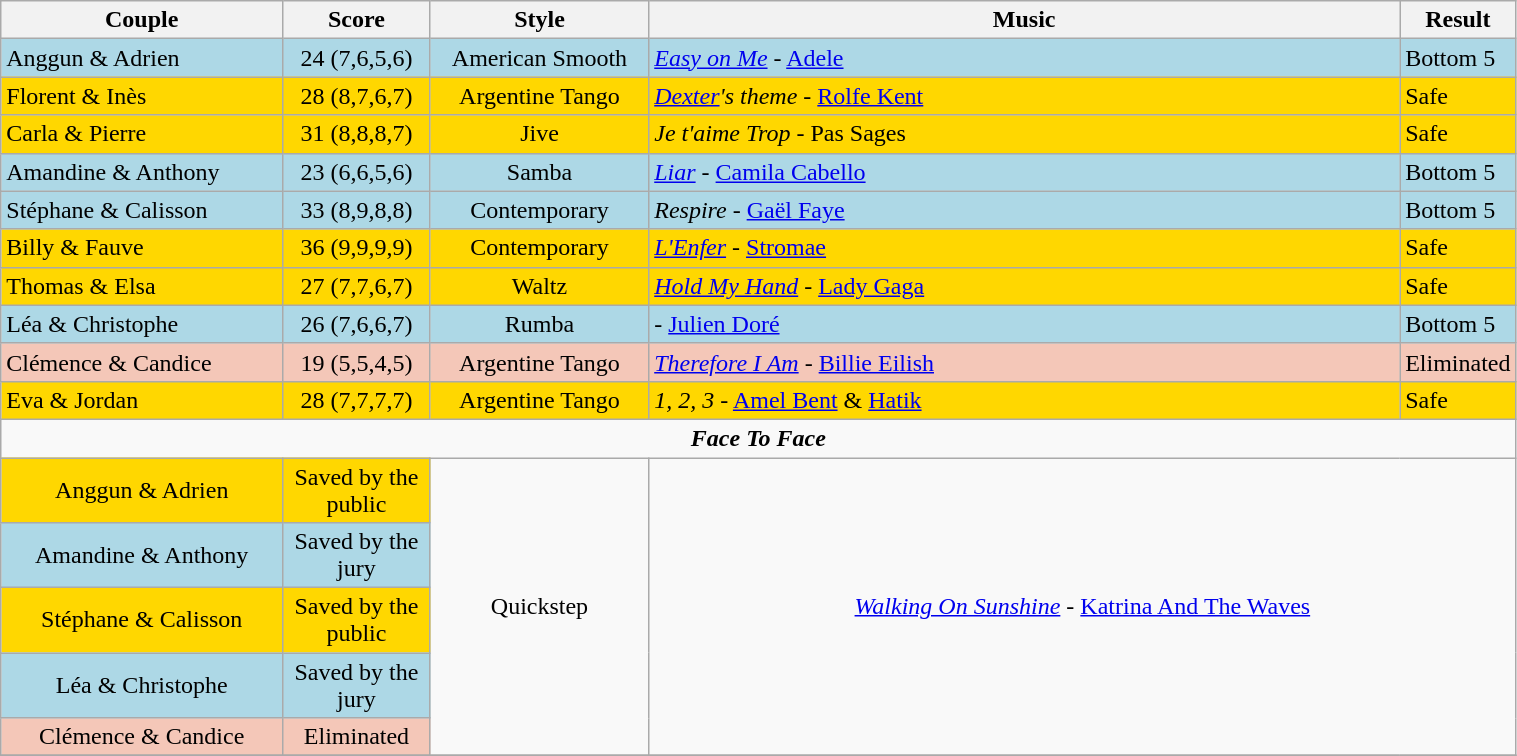<table class="wikitable" style="width:80%; text-align:center;">
<tr>
<th style="width:20%;">Couple</th>
<th style="width:10%;">Score</th>
<th style="width:15%;">Style</th>
<th style="width:60%;">Music</th>
<th style="width:60%;">Result</th>
</tr>
<tr style="background:lightblue;">
<td style="text-align:left;">Anggun & Adrien</td>
<td>24 (7,6,5,6)</td>
<td>American Smooth</td>
<td style="text-align:left;"><em><a href='#'>Easy on Me</a></em> - <a href='#'>Adele</a></td>
<td style="text-align:left;">Bottom 5</td>
</tr>
<tr style="background:gold;">
<td style="text-align:left;">Florent & Inès</td>
<td>28 (8,7,6,7)</td>
<td>Argentine Tango</td>
<td style="text-align:left;"><em><a href='#'>Dexter</a>'s theme</em> - <a href='#'>Rolfe Kent</a></td>
<td style="text-align:left;">Safe</td>
</tr>
<tr style="background:gold;">
<td style="text-align:left;">Carla & Pierre</td>
<td>31 (8,8,8,7)</td>
<td>Jive</td>
<td style="text-align:left;"><em>Je t'aime Trop</em> - Pas Sages</td>
<td style="text-align:left;">Safe</td>
</tr>
<tr style="background:lightblue;">
<td style="text-align:left;">Amandine & Anthony</td>
<td>23 (6,6,5,6)</td>
<td>Samba</td>
<td style="text-align:left;"><em><a href='#'>Liar</a></em> - <a href='#'>Camila Cabello</a></td>
<td style="text-align:left;">Bottom 5</td>
</tr>
<tr style="background:lightblue;">
<td style="text-align:left;">Stéphane & Calisson</td>
<td>33 (8,9,8,8)</td>
<td>Contemporary</td>
<td style="text-align:left;"><em>Respire</em> - <a href='#'>Gaël Faye</a></td>
<td style="text-align:left;">Bottom 5</td>
</tr>
<tr style="background:gold;">
<td style="text-align:left;">Billy & Fauve</td>
<td>36 (9,9,9,9)</td>
<td>Contemporary</td>
<td style="text-align:left;"><em><a href='#'>L'Enfer</a></em> - <a href='#'>Stromae</a></td>
<td style="text-align:left;">Safe</td>
</tr>
<tr style="background:gold;">
<td style="text-align:left;">Thomas & Elsa</td>
<td>27 (7,7,6,7)</td>
<td>Waltz</td>
<td style="text-align:left;"><em><a href='#'>Hold My Hand</a></em> - <a href='#'>Lady Gaga</a></td>
<td style="text-align:left;">Safe</td>
</tr>
<tr style="background:lightblue;">
<td style="text-align:left;">Léa & Christophe</td>
<td>26 (7,6,6,7)</td>
<td>Rumba</td>
<td style="text-align:left;"><em></em> - <a href='#'>Julien Doré</a></td>
<td style="text-align:left;">Bottom 5</td>
</tr>
<tr style="background:#f4c7b8;">
<td style="text-align:left;">Clémence & Candice</td>
<td>19 (5,5,4,5)</td>
<td>Argentine Tango</td>
<td style="text-align:left;"><em><a href='#'>Therefore I Am</a></em> - <a href='#'>Billie Eilish</a></td>
<td style="text-align:left;">Eliminated</td>
</tr>
<tr style="background:gold;">
<td style="text-align:left;">Eva & Jordan</td>
<td>28 (7,7,7,7)</td>
<td>Argentine Tango</td>
<td style="text-align:left;"><em>1, 2, 3</em> - <a href='#'>Amel Bent</a> & <a href='#'>Hatik</a></td>
<td style="text-align:left;">Safe</td>
</tr>
<tr>
<td colspan=5 style="text-align:center;"><strong><em>Face To Face</em></strong></td>
</tr>
<tr>
<td bgcolor="gold">Anggun & Adrien</td>
<td bgcolor="gold">Saved by the public</td>
<td rowspan=5>Quickstep</td>
<td rowspan=5 colspan=2><em><a href='#'>Walking On Sunshine</a></em> - <a href='#'>Katrina And The Waves</a></td>
</tr>
<tr style="background:lightblue;">
<td>Amandine & Anthony</td>
<td>Saved by the jury</td>
</tr>
<tr style="background:gold;">
<td>Stéphane & Calisson</td>
<td>Saved by the public</td>
</tr>
<tr style="background:lightblue;">
<td>Léa & Christophe</td>
<td>Saved by the jury</td>
</tr>
<tr style="background:#f4c7b8;">
<td>Clémence & Candice</td>
<td>Eliminated</td>
</tr>
<tr>
</tr>
</table>
